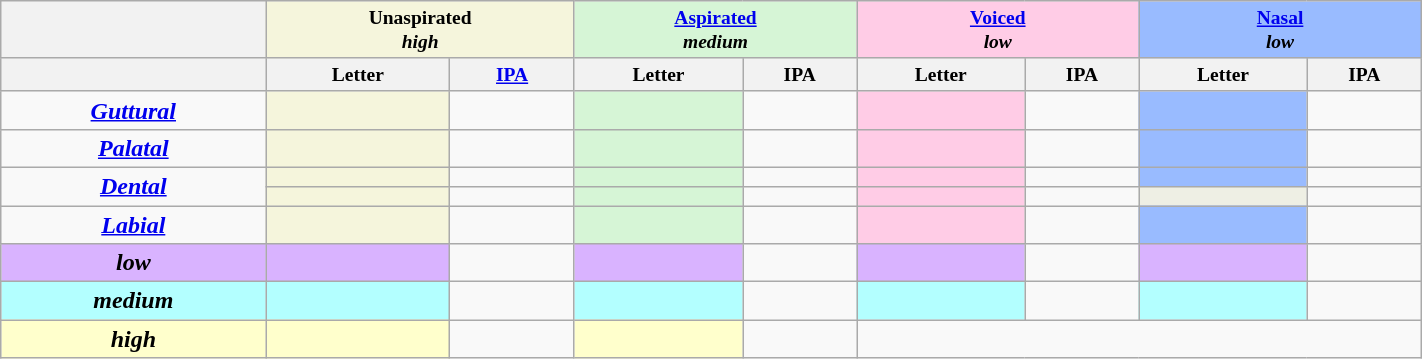<table class="wikitable" style="text-align:center; width:75%">
<tr align=center style="font-size:small">
<th></th>
<th style="background:beige;" colspan=2>Unaspirated<br><em>high</em></th>
<th style="background:#d6f5d6;" colspan=2><a href='#'>Aspirated</a><br><em>medium</em></th>
<th style="background:#ffcce6;" colspan=2><a href='#'>Voiced</a><br><em>low</em></th>
<th style="background:#99bbff;" colspan=2><a href='#'>Nasal</a><br><em>low</em></th>
</tr>
<tr align=center style="font-size:small">
<th></th>
<th>Letter</th>
<th><a href='#'>IPA</a></th>
<th>Letter</th>
<th>IPA</th>
<th>Letter</th>
<th>IPA</th>
<th>Letter</th>
<th>IPA</th>
</tr>
<tr align=center>
<td><strong><em><a href='#'>Guttural</a></em></strong></td>
<td style="background:beige; font-size:24px;"></td>
<td></td>
<td style="background:#d6f5d6; font-size:24px;"></td>
<td></td>
<td style="background:#ffcce6; font-size:24px;"></td>
<td></td>
<td style="background:#99bbff; font-size:24px;"></td>
<td></td>
</tr>
<tr align=center>
<td><strong><em><a href='#'>Palatal</a></em></strong></td>
<td style="background:beige; font-size:24px;"></td>
<td></td>
<td style="background:#d6f5d6; font-size:24px;"></td>
<td></td>
<td style="background:#ffcce6; font-size:24px;"></td>
<td></td>
<td style="background:#99bbff; font-size:24px;"></td>
<td></td>
</tr>
<tr align=center>
<td rowspan="2"><strong><em><a href='#'>Dental</a></em></strong></td>
<td style="background:beige; font-size:24px;"></td>
<td></td>
<td style="background:#d6f5d6; font-size:24px;"></td>
<td></td>
<td style="background:#ffcce6; font-size:24px;"></td>
<td></td>
<td style="background:#99bbff; font-size:24px;"></td>
<td></td>
</tr>
<tr align="center">
<td style="background:beige; font-size:24px;"></td>
<td></td>
<td style="background:#d6f5d6; font-size:24px;"></td>
<td></td>
<td style="background:#ffcce6; font-size:24px;"></td>
<td></td>
<td style="background:#EEEFE4; font-size:24px;"></td>
<td></td>
</tr>
<tr align=center>
<td><strong><em><a href='#'>Labial</a></em></strong></td>
<td style="background:beige; font-size:24px;"></td>
<td></td>
<td style="background:#d6f5d6; font-size:24px;"></td>
<td></td>
<td style="background:#ffcce6; font-size:24px;"></td>
<td></td>
<td style="background:#99bbff; font-size:24px;"></td>
<td></td>
</tr>
<tr align=center>
<td style="background:#d9b3ff;"><strong><em>low</em></strong></td>
<td style="background:#d9b3ff; font-size:24px;"></td>
<td></td>
<td style="background:#d9b3ff; font-size:24px;"></td>
<td></td>
<td style="background:#d9b3ff; font-size:24px;"></td>
<td> </td>
<td style="background:#d9b3ff; font-size:24px;"></td>
<td></td>
</tr>
<tr align=center>
<td style="background:#b3ffff;"><strong><em>medium</em></strong></td>
<td style="background:#b3ffff; font-size:24px;"></td>
<td></td>
<td style="background:#b3ffff; font-size:24px;"></td>
<td></td>
<td style="background:#b3ffff; font-size:24px;"></td>
<td></td>
<td style="background:#b3ffff; font-size:24px;"></td>
<td></td>
</tr>
<tr align=center>
<td style="background:#ffffcc;"><strong><em>high</em></strong></td>
<td style="background:#ffffcc; font-size:24px;"></td>
<td></td>
<td style="background:#ffffcc; font-size:24px;"></td>
<td> </td>
</tr>
</table>
